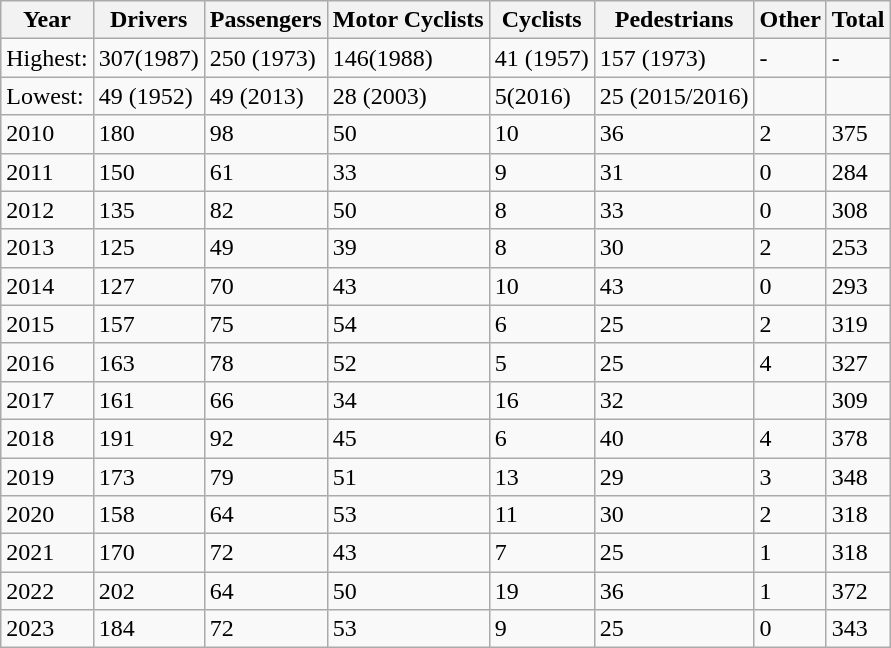<table class="wikitable sortable">
<tr>
<th>Year</th>
<th>Drivers</th>
<th>Passengers</th>
<th>Motor Cyclists</th>
<th>Cyclists</th>
<th>Pedestrians</th>
<th>Other</th>
<th>Total</th>
</tr>
<tr>
<td>Highest:</td>
<td>307(1987)</td>
<td>250 (1973)</td>
<td>146(1988)</td>
<td>41 (1957)</td>
<td>157 (1973)</td>
<td>-</td>
<td>-</td>
</tr>
<tr>
<td>Lowest:</td>
<td>49 (1952)</td>
<td>49 (2013)</td>
<td>28 (2003)</td>
<td>5(2016)</td>
<td>25 (2015/2016)</td>
<td></td>
<td></td>
</tr>
<tr>
<td>2010</td>
<td>180</td>
<td>98</td>
<td>50</td>
<td>10</td>
<td>36</td>
<td>2</td>
<td>375</td>
</tr>
<tr>
<td>2011</td>
<td>150</td>
<td>61</td>
<td>33</td>
<td>9</td>
<td>31</td>
<td>0</td>
<td>284</td>
</tr>
<tr>
<td>2012</td>
<td>135</td>
<td>82</td>
<td>50</td>
<td>8</td>
<td>33</td>
<td>0</td>
<td>308</td>
</tr>
<tr>
<td>2013</td>
<td>125</td>
<td>49</td>
<td>39</td>
<td>8</td>
<td>30</td>
<td>2</td>
<td>253</td>
</tr>
<tr>
<td>2014</td>
<td>127</td>
<td>70</td>
<td>43</td>
<td>10</td>
<td>43</td>
<td>0</td>
<td>293</td>
</tr>
<tr>
<td>2015</td>
<td>157</td>
<td>75</td>
<td>54</td>
<td>6</td>
<td>25</td>
<td>2</td>
<td>319</td>
</tr>
<tr>
<td>2016</td>
<td>163</td>
<td>78</td>
<td>52</td>
<td>5</td>
<td>25</td>
<td>4</td>
<td>327</td>
</tr>
<tr>
<td>2017</td>
<td>161</td>
<td>66</td>
<td>34</td>
<td>16</td>
<td>32</td>
<td></td>
<td>309</td>
</tr>
<tr>
<td>2018</td>
<td>191</td>
<td>92</td>
<td>45</td>
<td>6</td>
<td>40</td>
<td>4</td>
<td>378</td>
</tr>
<tr>
<td>2019</td>
<td>173</td>
<td>79</td>
<td>51</td>
<td>13</td>
<td>29</td>
<td>3</td>
<td>348</td>
</tr>
<tr>
<td>2020</td>
<td>158</td>
<td>64</td>
<td>53</td>
<td>11</td>
<td>30</td>
<td>2</td>
<td>318</td>
</tr>
<tr>
<td>2021</td>
<td>170</td>
<td>72</td>
<td>43</td>
<td>7</td>
<td>25</td>
<td>1</td>
<td>318</td>
</tr>
<tr>
<td>2022</td>
<td>202</td>
<td>64</td>
<td>50</td>
<td>19</td>
<td>36</td>
<td>1</td>
<td>372</td>
</tr>
<tr>
<td>2023</td>
<td>184</td>
<td>72</td>
<td>53</td>
<td>9</td>
<td>25</td>
<td>0</td>
<td>343</td>
</tr>
</table>
